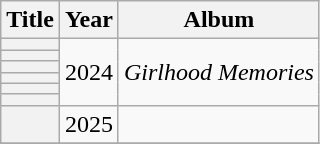<table class="wikitable plainrowheaders" style="text-align:center;">
<tr>
<th scope="col">Title</th>
<th scope="col">Year</th>
<th scope="col">Album</th>
</tr>
<tr>
<th scope="row"></th>
<td rowspan="6">2024</td>
<td rowspan="6"><em>Girlhood Memories</em></td>
</tr>
<tr>
<th scope="row"></th>
</tr>
<tr>
<th scope="row"></th>
</tr>
<tr>
<th scope="row"></th>
</tr>
<tr>
<th scope="row"></th>
</tr>
<tr>
<th scope="row"></th>
</tr>
<tr>
<th scope="row"></th>
<td>2025</td>
<td></td>
</tr>
<tr>
</tr>
</table>
